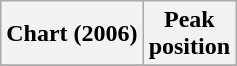<table class="wikitable plainrowheaders" style="text-align:center">
<tr>
<th scope="col">Chart (2006)</th>
<th scope="col">Peak<br>position</th>
</tr>
<tr>
</tr>
</table>
